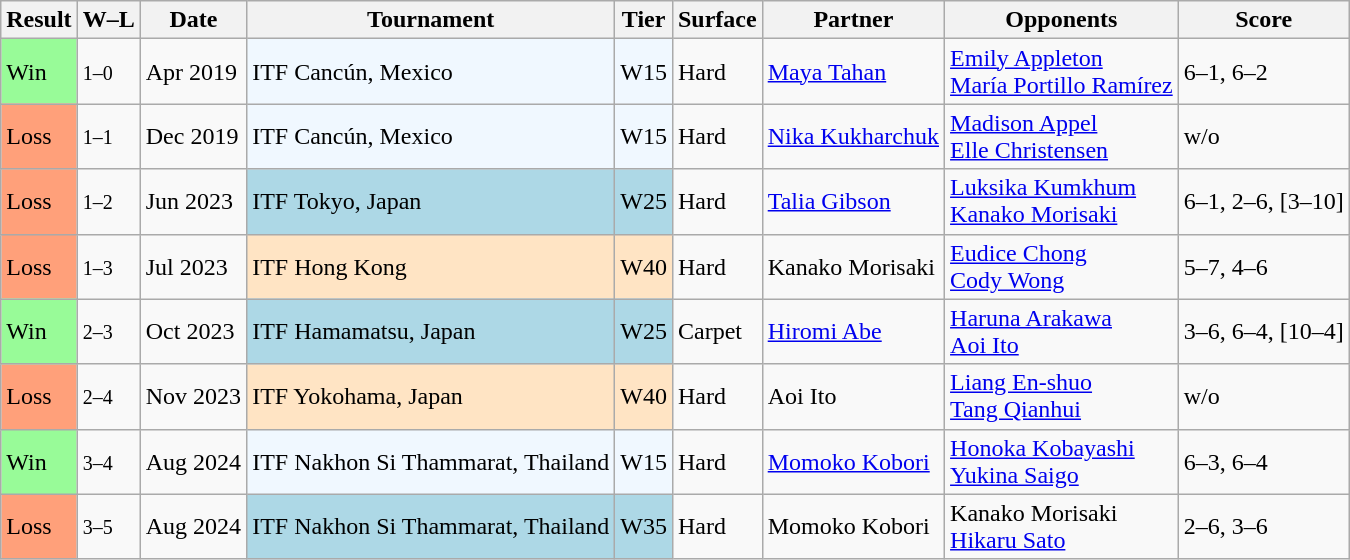<table class="sortable wikitable">
<tr>
<th>Result</th>
<th class="unsortable">W–L</th>
<th>Date</th>
<th>Tournament</th>
<th>Tier</th>
<th>Surface</th>
<th>Partner</th>
<th>Opponents</th>
<th class="unsortable">Score</th>
</tr>
<tr>
<td style="background:#98FB98;">Win</td>
<td><small>1–0</small></td>
<td>Apr 2019</td>
<td style="background:#f0f8ff;">ITF Cancún, Mexico</td>
<td style="background:#f0f8ff;">W15</td>
<td>Hard</td>
<td> <a href='#'>Maya Tahan</a></td>
<td> <a href='#'>Emily Appleton</a> <br>  <a href='#'>María Portillo Ramírez</a></td>
<td>6–1, 6–2</td>
</tr>
<tr>
<td style="background:#ffa07a;">Loss</td>
<td><small>1–1</small></td>
<td>Dec 2019</td>
<td style="background:#f0f8ff;">ITF Cancún, Mexico</td>
<td style="background:#f0f8ff;">W15</td>
<td>Hard</td>
<td> <a href='#'>Nika Kukharchuk</a></td>
<td> <a href='#'>Madison Appel</a> <br>  <a href='#'>Elle Christensen</a></td>
<td>w/o</td>
</tr>
<tr>
<td style="background:#ffa07a;">Loss</td>
<td><small>1–2</small></td>
<td>Jun 2023</td>
<td style="background:lightblue;">ITF Tokyo, Japan</td>
<td style="background:lightblue;">W25</td>
<td>Hard</td>
<td> <a href='#'>Talia Gibson</a></td>
<td> <a href='#'>Luksika Kumkhum</a> <br>  <a href='#'>Kanako Morisaki</a></td>
<td>6–1, 2–6, [3–10]</td>
</tr>
<tr>
<td style="background:#ffa07a;">Loss</td>
<td><small>1–3</small></td>
<td>Jul 2023</td>
<td style="background:#ffe4c4;">ITF Hong Kong</td>
<td style="background:#ffe4c4;">W40</td>
<td>Hard</td>
<td> Kanako Morisaki</td>
<td> <a href='#'>Eudice Chong</a> <br>  <a href='#'>Cody Wong</a></td>
<td>5–7, 4–6</td>
</tr>
<tr>
<td style="background:#98FB98;">Win</td>
<td><small>2–3</small></td>
<td>Oct 2023</td>
<td style="background:lightblue">ITF Hamamatsu, Japan</td>
<td style="background:lightblue">W25</td>
<td>Carpet</td>
<td> <a href='#'>Hiromi Abe</a></td>
<td> <a href='#'>Haruna Arakawa</a> <br>  <a href='#'>Aoi Ito</a></td>
<td>3–6, 6–4, [10–4]</td>
</tr>
<tr>
<td bgcolor="ffa07a">Loss</td>
<td><small>2–4</small></td>
<td>Nov 2023</td>
<td style="background:#ffe4c4">ITF Yokohama, Japan</td>
<td style="background:#ffe4c4">W40</td>
<td>Hard</td>
<td> Aoi Ito</td>
<td> <a href='#'>Liang En-shuo</a> <br>  <a href='#'>Tang Qianhui</a></td>
<td>w/o</td>
</tr>
<tr>
<td style="background:#98FB98;">Win</td>
<td><small>3–4</small></td>
<td>Aug 2024</td>
<td style="background:#f0f8ff;">ITF Nakhon Si Thammarat, Thailand</td>
<td style="background:#f0f8ff;">W15</td>
<td>Hard</td>
<td> <a href='#'>Momoko Kobori</a></td>
<td> <a href='#'>Honoka Kobayashi</a> <br>  <a href='#'>Yukina Saigo</a></td>
<td>6–3, 6–4</td>
</tr>
<tr>
<td bgcolor=#ffa07a>Loss</td>
<td><small>3–5</small></td>
<td>Aug 2024</td>
<td style="background:lightblue;">ITF Nakhon Si Thammarat, Thailand</td>
<td style="background:lightblue;">W35</td>
<td>Hard</td>
<td> Momoko Kobori</td>
<td> Kanako Morisaki <br> <a href='#'>Hikaru Sato</a></td>
<td>2–6, 3–6</td>
</tr>
</table>
